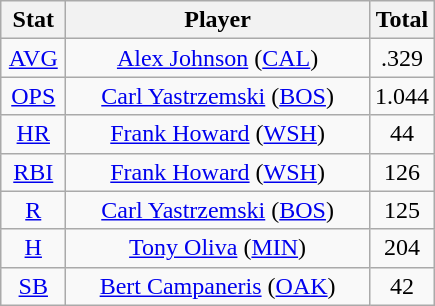<table class="wikitable" style="text-align:center;">
<tr>
<th style="width:15%;">Stat</th>
<th>Player</th>
<th style="width:15%;">Total</th>
</tr>
<tr>
<td><a href='#'>AVG</a></td>
<td><a href='#'>Alex Johnson</a> (<a href='#'>CAL</a>)</td>
<td>.329</td>
</tr>
<tr>
<td><a href='#'>OPS</a></td>
<td><a href='#'>Carl Yastrzemski</a> (<a href='#'>BOS</a>)</td>
<td>1.044</td>
</tr>
<tr>
<td><a href='#'>HR</a></td>
<td><a href='#'>Frank Howard</a> (<a href='#'>WSH</a>)</td>
<td>44</td>
</tr>
<tr>
<td><a href='#'>RBI</a></td>
<td><a href='#'>Frank Howard</a> (<a href='#'>WSH</a>)</td>
<td>126</td>
</tr>
<tr>
<td><a href='#'>R</a></td>
<td><a href='#'>Carl Yastrzemski</a> (<a href='#'>BOS</a>)</td>
<td>125</td>
</tr>
<tr>
<td><a href='#'>H</a></td>
<td><a href='#'>Tony Oliva</a> (<a href='#'>MIN</a>)</td>
<td>204</td>
</tr>
<tr>
<td><a href='#'>SB</a></td>
<td><a href='#'>Bert Campaneris</a> (<a href='#'>OAK</a>)</td>
<td>42</td>
</tr>
</table>
